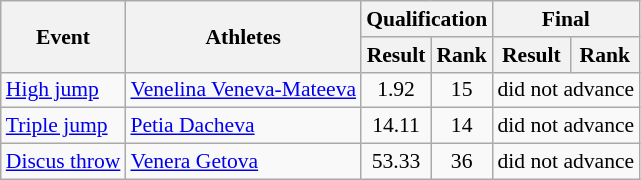<table class="wikitable" border="1" style="font-size:90%">
<tr>
<th rowspan="2">Event</th>
<th rowspan="2">Athletes</th>
<th colspan="2">Qualification</th>
<th colspan="2">Final</th>
</tr>
<tr>
<th>Result</th>
<th>Rank</th>
<th>Result</th>
<th>Rank</th>
</tr>
<tr>
<td><a href='#'>High jump</a></td>
<td><a href='#'>Venelina Veneva-Mateeva</a></td>
<td align=center>1.92</td>
<td align=center>15</td>
<td align=center colspan=2>did not advance</td>
</tr>
<tr>
<td><a href='#'>Triple jump</a></td>
<td><a href='#'>Petia Dacheva</a></td>
<td align=center>14.11</td>
<td align=center>14</td>
<td align=center colspan=2>did not advance</td>
</tr>
<tr>
<td><a href='#'>Discus throw</a></td>
<td><a href='#'>Venera Getova</a></td>
<td align=center>53.33</td>
<td align=center>36</td>
<td align=center colspan=2>did not advance</td>
</tr>
</table>
